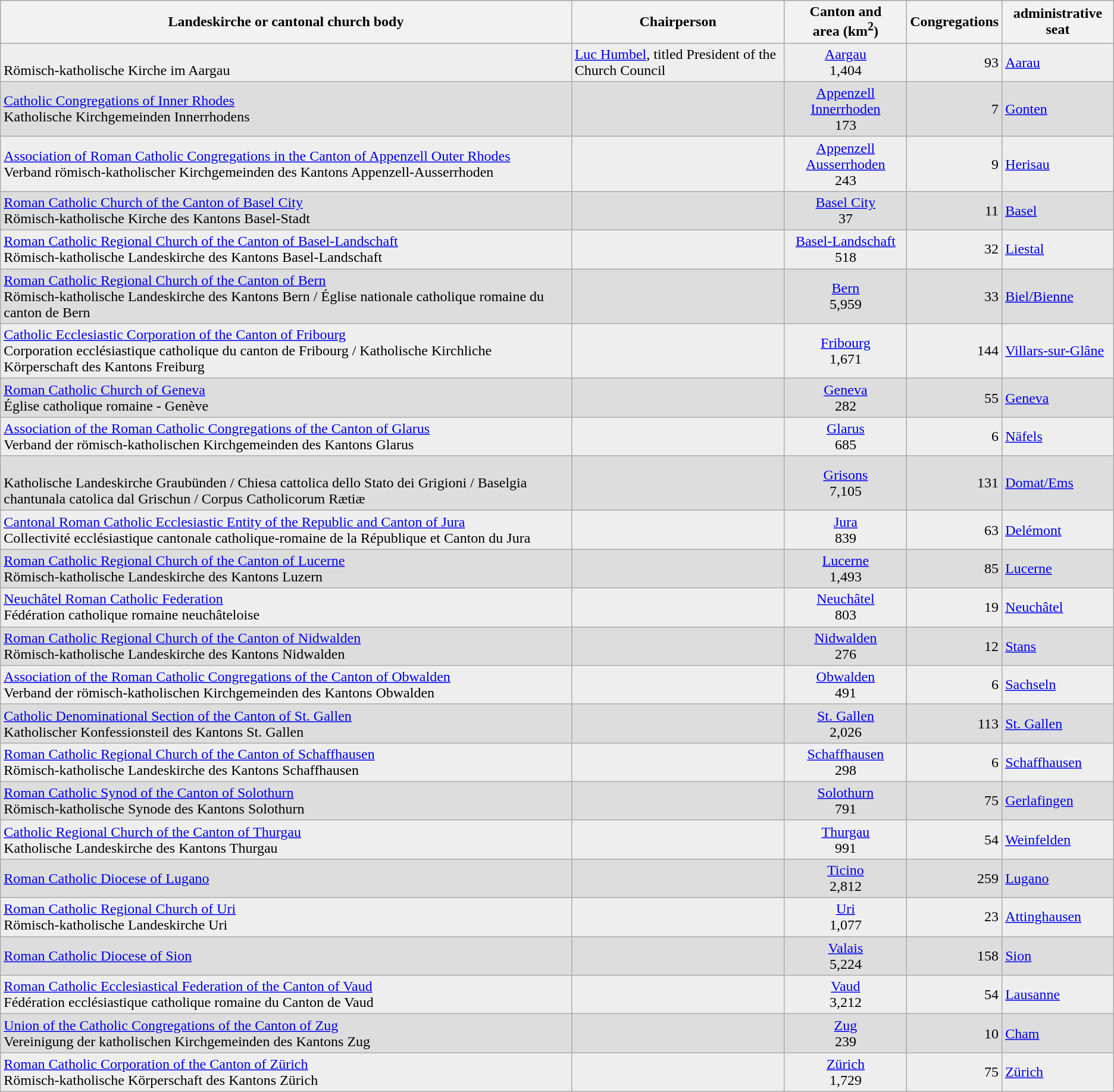<table class="wikitable" style="clear:both;">
<tr style="background-color:#bbbbbb;">
<th>Landeskirche or cantonal church body</th>
<th>Chairperson</th>
<th>Canton and <br>area (km<sup>2</sup>)</th>
<th>Congregations</th>
<th>administrative seat</th>
</tr>
<tr style="background-color:#eeeeee;">
<td> <br>Römisch-katholische Kirche im Aargau</td>
<td><a href='#'>Luc Humbel</a>, titled President of the Church Council</td>
<td align="center"><a href='#'>Aargau</a><br>1,404</td>
<td align="right">93</td>
<td><a href='#'>Aarau</a></td>
</tr>
<tr style="background-color:#dddddd;">
<td><a href='#'>Catholic Congregations of Inner Rhodes</a><br>Katholische Kirchgemeinden Innerrhodens</td>
<td></td>
<td align="center"><a href='#'>Appenzell Innerrhoden</a><br>173</td>
<td align="right">7</td>
<td><a href='#'>Gonten</a></td>
</tr>
<tr style="background-color:#eeeeee;">
<td><a href='#'>Association of Roman Catholic Congregations in the Canton of Appenzell Outer Rhodes</a><br>Verband römisch-katholischer Kirchgemeinden des Kantons Appenzell-Ausserrhoden</td>
<td></td>
<td align="center"><a href='#'>Appenzell Ausserrhoden</a><br>243</td>
<td align="right">9</td>
<td><a href='#'>Herisau</a></td>
</tr>
<tr style="background-color:#dddddd;">
<td><a href='#'>Roman Catholic Church of the Canton of Basel City</a><br>Römisch-katholische Kirche des Kantons Basel-Stadt</td>
<td></td>
<td align="center"><a href='#'>Basel City</a><br>37</td>
<td align="right">11</td>
<td><a href='#'>Basel</a></td>
</tr>
<tr style="background-color:#eeeeee;">
<td><a href='#'>Roman Catholic Regional Church of the Canton of Basel-Landschaft</a><br>Römisch-katholische Landeskirche des Kantons Basel-Landschaft</td>
<td></td>
<td align="center"><a href='#'>Basel-Landschaft</a><br>518</td>
<td align="right">32</td>
<td><a href='#'>Liestal</a></td>
</tr>
<tr style="background-color:#dddddd;">
<td><a href='#'>Roman Catholic Regional Church of the Canton of Bern</a><br>Römisch-katholische Landeskirche des Kantons Bern / Église nationale catholique romaine du canton de Bern</td>
<td></td>
<td align="center"><a href='#'>Bern</a><br>5,959</td>
<td align="right">33</td>
<td><a href='#'>Biel/Bienne</a></td>
</tr>
<tr style="background-color:#eeeeee;">
<td><a href='#'>Catholic Ecclesiastic Corporation of the Canton of Fribourg</a><br>Corporation ecclésiastique catholique du canton de Fribourg / Katholische Kirchliche Körperschaft des Kantons Freiburg</td>
<td></td>
<td align="center"><a href='#'>Fribourg</a><br>1,671</td>
<td align="right">144</td>
<td><a href='#'>Villars-sur-Glâne</a></td>
</tr>
<tr style="background-color:#dddddd;">
<td><a href='#'>Roman Catholic Church of Geneva</a><br>Église catholique romaine - Genève</td>
<td></td>
<td align="center"><a href='#'>Geneva</a><br>282</td>
<td align="right">55</td>
<td><a href='#'>Geneva</a></td>
</tr>
<tr style="background-color:#eeeeee;">
<td><a href='#'>Association of the Roman Catholic Congregations of the Canton of Glarus</a><br>Verband der römisch-katholischen Kirchgemeinden des Kantons Glarus</td>
<td></td>
<td align="center"><a href='#'>Glarus</a><br>685</td>
<td align="right">6</td>
<td><a href='#'>Näfels</a></td>
</tr>
<tr style="background-color:#dddddd;">
<td><br>Katholische Landeskirche Graubünden / Chiesa cattolica dello Stato dei Grigioni / Baselgia chantunala catolica dal Grischun / Corpus Catholicorum Rætiæ</td>
<td></td>
<td align="center"><a href='#'>Grisons</a><br>7,105</td>
<td align="right">131</td>
<td><a href='#'>Domat/Ems</a></td>
</tr>
<tr style="background-color:#eeeeee;">
<td><a href='#'>Cantonal Roman Catholic Ecclesiastic Entity of the Republic and Canton of Jura</a><br>Collectivité ecclésiastique cantonale catholique-romaine de la République et Canton du Jura</td>
<td></td>
<td align="center"><a href='#'>Jura</a><br>839</td>
<td align="right">63</td>
<td><a href='#'>Delémont</a></td>
</tr>
<tr style="background-color:#dddddd;">
<td><a href='#'>Roman Catholic Regional Church of the Canton of Lucerne</a><br>Römisch-katholische Landeskirche des Kantons Luzern</td>
<td></td>
<td align="center"><a href='#'>Lucerne</a><br>1,493</td>
<td align="right">85</td>
<td><a href='#'>Lucerne</a></td>
</tr>
<tr style="background-color:#eeeeee;">
<td><a href='#'>Neuchâtel Roman Catholic Federation</a><br>Fédération catholique romaine neuchâteloise</td>
<td></td>
<td align="center"><a href='#'>Neuchâtel</a><br>803</td>
<td align="right">19</td>
<td><a href='#'>Neuchâtel</a></td>
</tr>
<tr style="background-color:#dddddd;">
<td><a href='#'>Roman Catholic Regional Church of the Canton of Nidwalden</a><br>Römisch-katholische Landeskirche des Kantons Nidwalden</td>
<td></td>
<td align="center"><a href='#'>Nidwalden</a><br>276</td>
<td align="right">12</td>
<td><a href='#'>Stans</a></td>
</tr>
<tr style="background-color:#eeeeee;">
<td><a href='#'>Association of the Roman Catholic Congregations of the Canton of Obwalden</a><br>Verband der römisch-katholischen Kirchgemeinden des Kantons Obwalden</td>
<td></td>
<td align="center"><a href='#'>Obwalden</a><br>491</td>
<td align="right">6</td>
<td><a href='#'>Sachseln</a></td>
</tr>
<tr style="background-color:#dddddd;">
<td><a href='#'>Catholic Denominational Section of the Canton of St. Gallen</a><br>Katholischer Konfessionsteil des Kantons St. Gallen</td>
<td></td>
<td align="center"><a href='#'>St. Gallen</a><br>2,026</td>
<td align="right">113</td>
<td><a href='#'>St. Gallen</a></td>
</tr>
<tr style="background-color:#eeeeee;">
<td><a href='#'>Roman Catholic Regional Church of the Canton of Schaffhausen</a><br>Römisch-katholische Landeskirche des Kantons Schaffhausen</td>
<td></td>
<td align="center"><a href='#'>Schaffhausen</a><br>298</td>
<td align="right">6</td>
<td><a href='#'>Schaffhausen</a></td>
</tr>
<tr style="background-color:#dddddd;">
<td><a href='#'>Roman Catholic Synod of the Canton of Solothurn</a><br>Römisch-katholische Synode des Kantons Solothurn</td>
<td></td>
<td align="center"><a href='#'>Solothurn</a><br>791</td>
<td align="right">75</td>
<td><a href='#'>Gerlafingen</a></td>
</tr>
<tr style="background-color:#eeeeee;">
<td><a href='#'>Catholic Regional Church of the Canton of Thurgau</a><br>Katholische Landeskirche des Kantons Thurgau</td>
<td></td>
<td align="center"><a href='#'>Thurgau</a><br>991</td>
<td align="right">54</td>
<td><a href='#'>Weinfelden</a></td>
</tr>
<tr style="background-color:#dddddd;">
<td><a href='#'>Roman Catholic Diocese of Lugano</a></td>
<td></td>
<td align="center"><a href='#'>Ticino</a><br>2,812</td>
<td align="right">259</td>
<td><a href='#'>Lugano</a></td>
</tr>
<tr style="background-color:#eeeeee;">
<td><a href='#'>Roman Catholic Regional Church of Uri</a><br>Römisch-katholische Landeskirche Uri</td>
<td></td>
<td align="center"><a href='#'>Uri</a><br>1,077</td>
<td align="right">23</td>
<td><a href='#'>Attinghausen</a></td>
</tr>
<tr style="background-color:#dddddd;">
<td><a href='#'>Roman Catholic Diocese of Sion</a></td>
<td></td>
<td align="center"><a href='#'>Valais</a><br>5,224</td>
<td align="right">158</td>
<td><a href='#'>Sion</a></td>
</tr>
<tr style="background-color:#eeeeee;">
<td><a href='#'>Roman Catholic Ecclesiastical Federation of the Canton of Vaud</a><br>Fédération ecclésiastique catholique romaine du Canton de Vaud</td>
<td></td>
<td align="center"><a href='#'>Vaud</a><br>3,212</td>
<td align="right">54</td>
<td><a href='#'>Lausanne</a></td>
</tr>
<tr style="background-color:#dddddd;">
<td><a href='#'>Union of the Catholic Congregations of the Canton of Zug</a><br>Vereinigung der katholischen Kirchgemeinden des Kantons Zug</td>
<td></td>
<td align="center"><a href='#'>Zug</a><br>239</td>
<td align="right">10</td>
<td><a href='#'>Cham</a></td>
</tr>
<tr style="background-color:#eeeeee;">
<td><a href='#'>Roman Catholic Corporation of the Canton of Zürich</a><br>Römisch-katholische Körperschaft des Kantons Zürich</td>
<td></td>
<td align="center"><a href='#'>Zürich</a><br>1,729</td>
<td align="right">75</td>
<td><a href='#'>Zürich</a></td>
</tr>
</table>
